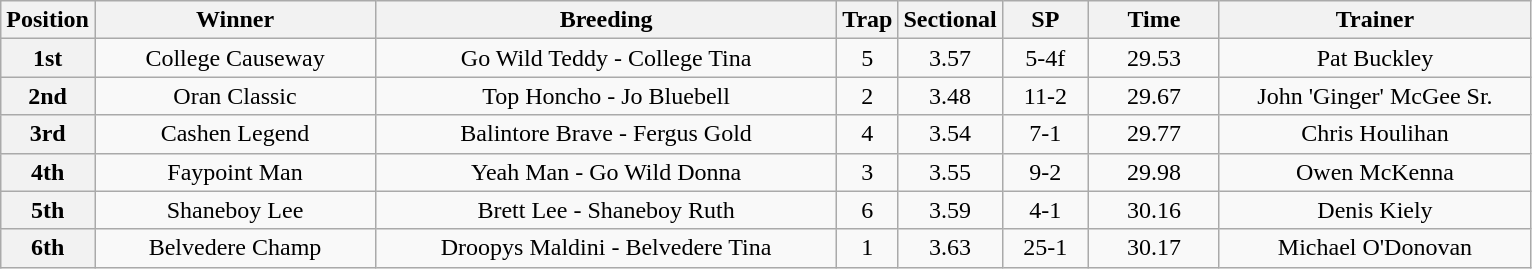<table class="wikitable" style="text-align: center">
<tr>
<th width=30>Position</th>
<th width=180>Winner</th>
<th width=300>Breeding</th>
<th width=30>Trap</th>
<th width=50>Sectional</th>
<th width=50>SP</th>
<th width=80>Time</th>
<th width=200>Trainer</th>
</tr>
<tr>
<th>1st</th>
<td>College Causeway</td>
<td>Go Wild Teddy - College Tina</td>
<td>5</td>
<td>3.57</td>
<td>5-4f</td>
<td>29.53</td>
<td>Pat Buckley</td>
</tr>
<tr>
<th>2nd</th>
<td>Oran Classic</td>
<td>Top Honcho - Jo Bluebell</td>
<td>2</td>
<td>3.48</td>
<td>11-2</td>
<td>29.67</td>
<td>John 'Ginger' McGee Sr.</td>
</tr>
<tr>
<th>3rd</th>
<td>Cashen Legend</td>
<td>Balintore Brave - Fergus Gold</td>
<td>4</td>
<td>3.54</td>
<td>7-1</td>
<td>29.77</td>
<td>Chris Houlihan</td>
</tr>
<tr>
<th>4th</th>
<td>Faypoint Man</td>
<td>Yeah Man - Go Wild Donna</td>
<td>3</td>
<td>3.55</td>
<td>9-2</td>
<td>29.98</td>
<td>Owen McKenna</td>
</tr>
<tr>
<th>5th</th>
<td>Shaneboy Lee</td>
<td>Brett Lee - Shaneboy Ruth</td>
<td>6</td>
<td>3.59</td>
<td>4-1</td>
<td>30.16</td>
<td>Denis Kiely</td>
</tr>
<tr>
<th>6th</th>
<td>Belvedere Champ</td>
<td>Droopys Maldini - Belvedere Tina</td>
<td>1</td>
<td>3.63</td>
<td>25-1</td>
<td>30.17</td>
<td>Michael O'Donovan</td>
</tr>
</table>
